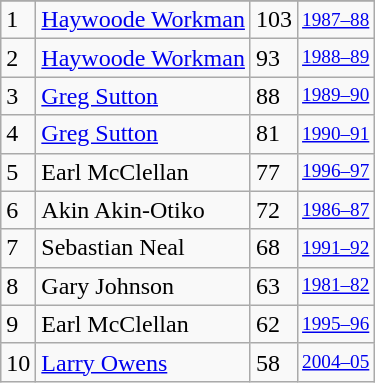<table class="wikitable">
<tr>
</tr>
<tr>
<td>1</td>
<td><a href='#'>Haywoode Workman</a></td>
<td>103</td>
<td style="font-size:80%;"><a href='#'>1987–88</a></td>
</tr>
<tr>
<td>2</td>
<td><a href='#'>Haywoode Workman</a></td>
<td>93</td>
<td style="font-size:80%;"><a href='#'>1988–89</a></td>
</tr>
<tr>
<td>3</td>
<td><a href='#'>Greg Sutton</a></td>
<td>88</td>
<td style="font-size:80%;"><a href='#'>1989–90</a></td>
</tr>
<tr>
<td>4</td>
<td><a href='#'>Greg Sutton</a></td>
<td>81</td>
<td style="font-size:80%;"><a href='#'>1990–91</a></td>
</tr>
<tr>
<td>5</td>
<td>Earl McClellan</td>
<td>77</td>
<td style="font-size:80%;"><a href='#'>1996–97</a></td>
</tr>
<tr>
<td>6</td>
<td>Akin Akin-Otiko</td>
<td>72</td>
<td style="font-size:80%;"><a href='#'>1986–87</a></td>
</tr>
<tr>
<td>7</td>
<td>Sebastian Neal</td>
<td>68</td>
<td style="font-size:80%;"><a href='#'>1991–92</a></td>
</tr>
<tr>
<td>8</td>
<td>Gary Johnson</td>
<td>63</td>
<td style="font-size:80%;"><a href='#'>1981–82</a></td>
</tr>
<tr>
<td>9</td>
<td>Earl McClellan</td>
<td>62</td>
<td style="font-size:80%;"><a href='#'>1995–96</a></td>
</tr>
<tr>
<td>10</td>
<td><a href='#'>Larry Owens</a></td>
<td>58</td>
<td style="font-size:80%;"><a href='#'>2004–05</a></td>
</tr>
</table>
